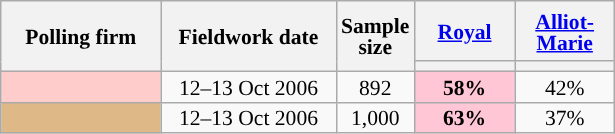<table class="wikitable sortable" style="text-align:center;font-size:90%;line-height:14px;">
<tr style="height:40px;">
<th style="width:100px;" rowspan="2">Polling firm</th>
<th style="width:110px;" rowspan="2">Fieldwork date</th>
<th style="width:35px;" rowspan="2">Sample<br>size</th>
<th class="unsortable" style="width:60px;"><a href='#'>Royal</a><br></th>
<th class="unsortable" style="width:60px;"><a href='#'>Alliot-Marie</a><br></th>
</tr>
<tr>
<th style="background:"></th>
<th style="background:"></th>
</tr>
<tr>
<td style="background:#FFCCCC;"></td>
<td data-sort-value="2006-10-13">12–13 Oct 2006</td>
<td>892</td>
<td style="background:#FFC6D5;"><strong>58%</strong></td>
<td>42%</td>
</tr>
<tr>
<td style="background:burlywood;"></td>
<td data-sort-value="2006-10-13">12–13 Oct 2006</td>
<td>1,000</td>
<td style="background:#FFC6D5;"><strong>63%</strong></td>
<td>37%</td>
</tr>
</table>
